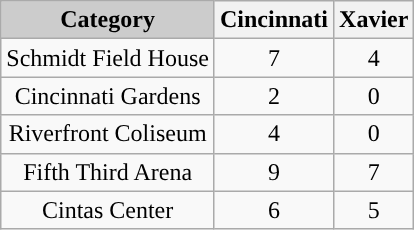<table class="wikitable">
<tr>
<th style="background:#CCCCCC; text-align:center"><strong>Category</strong></th>
<th><strong>Cincinnati</strong></th>
<th><strong>Xavier</strong></th>
</tr>
<tr>
<td align=center>Schmidt Field House</td>
<td align=center>7</td>
<td align=center>4</td>
</tr>
<tr>
<td align=center>Cincinnati Gardens</td>
<td align=center>2</td>
<td align=center>0</td>
</tr>
<tr>
<td align=center>Riverfront Coliseum</td>
<td align=center>4</td>
<td align=center>0</td>
</tr>
<tr>
<td align=center>Fifth Third Arena</td>
<td align=center>9</td>
<td align=center>7</td>
</tr>
<tr>
<td align=center>Cintas Center</td>
<td align=center>6</td>
<td align=center>5</td>
</tr>
</table>
